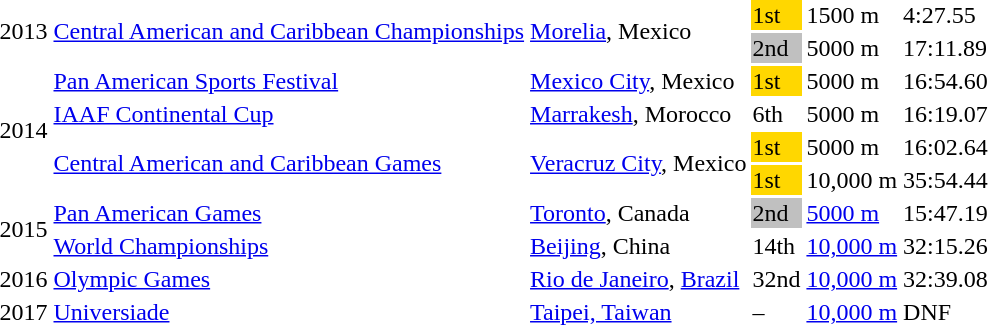<table>
<tr>
<td rowspan=2>2013</td>
<td rowspan=2><a href='#'>Central American and Caribbean Championships</a></td>
<td rowspan=2><a href='#'>Morelia</a>, Mexico</td>
<td bgcolor=gold>1st</td>
<td>1500 m</td>
<td>4:27.55</td>
</tr>
<tr>
<td bgcolor=silver>2nd</td>
<td>5000 m</td>
<td>17:11.89</td>
</tr>
<tr>
<td rowspan=4>2014</td>
<td><a href='#'>Pan American Sports Festival</a></td>
<td><a href='#'>Mexico City</a>, Mexico</td>
<td bgcolor=gold>1st</td>
<td>5000 m</td>
<td>16:54.60</td>
</tr>
<tr>
<td><a href='#'>IAAF Continental Cup</a></td>
<td><a href='#'>Marrakesh</a>, Morocco</td>
<td>6th</td>
<td>5000 m</td>
<td>16:19.07</td>
</tr>
<tr>
<td rowspan=2><a href='#'>Central American and Caribbean Games</a></td>
<td rowspan=2><a href='#'>Veracruz City</a>, Mexico</td>
<td bgcolor=gold>1st</td>
<td>5000 m</td>
<td>16:02.64 </td>
</tr>
<tr>
<td bgcolor=gold>1st</td>
<td>10,000 m</td>
<td>35:54.44</td>
</tr>
<tr>
<td rowspan=2>2015</td>
<td><a href='#'>Pan American Games</a></td>
<td><a href='#'>Toronto</a>, Canada</td>
<td bgcolor=silver>2nd</td>
<td><a href='#'>5000 m</a></td>
<td>15:47.19</td>
</tr>
<tr>
<td><a href='#'>World Championships</a></td>
<td><a href='#'>Beijing</a>, China</td>
<td>14th</td>
<td><a href='#'>10,000 m</a></td>
<td>32:15.26</td>
</tr>
<tr>
<td>2016</td>
<td><a href='#'>Olympic Games</a></td>
<td><a href='#'>Rio de Janeiro</a>, <a href='#'>Brazil</a></td>
<td>32nd</td>
<td><a href='#'>10,000 m</a></td>
<td>32:39.08</td>
</tr>
<tr>
<td>2017</td>
<td><a href='#'>Universiade</a></td>
<td><a href='#'>Taipei, Taiwan</a></td>
<td>–</td>
<td><a href='#'>10,000 m</a></td>
<td>DNF</td>
</tr>
</table>
